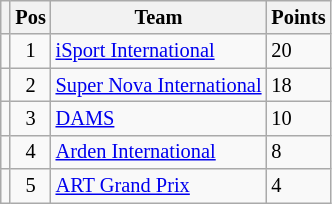<table class="wikitable" style="font-size:85%;">
<tr>
<th></th>
<th>Pos</th>
<th>Team</th>
<th>Points</th>
</tr>
<tr>
<td></td>
<td align="center">1</td>
<td> <a href='#'>iSport International</a></td>
<td>20</td>
</tr>
<tr>
<td></td>
<td align="center">2</td>
<td> <a href='#'>Super Nova International</a></td>
<td>18</td>
</tr>
<tr>
<td></td>
<td align="center">3</td>
<td> <a href='#'>DAMS</a></td>
<td>10</td>
</tr>
<tr>
<td></td>
<td align="center">4</td>
<td> <a href='#'>Arden International</a></td>
<td>8</td>
</tr>
<tr>
<td></td>
<td align="center">5</td>
<td> <a href='#'>ART Grand Prix</a></td>
<td>4</td>
</tr>
</table>
